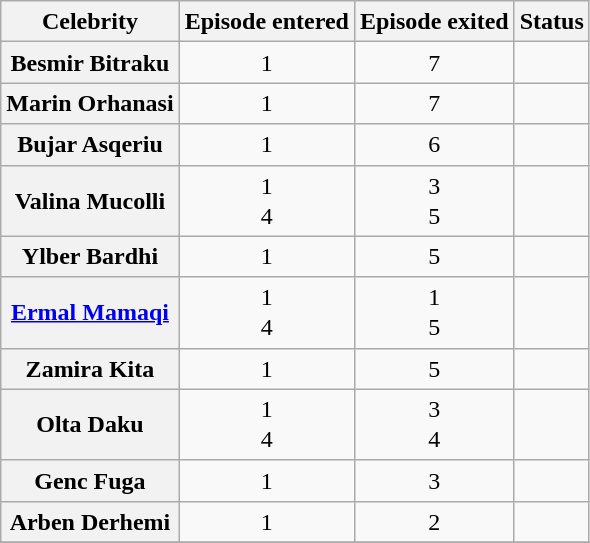<table class="wikitable sortable" style="text-align:left; line-height:20px; width:auto;">
<tr>
<th scope="col">Celebrity</th>
<th scope="col">Episode entered</th>
<th scope="col">Episode exited</th>
<th scope="col">Status</th>
</tr>
<tr>
<th scope="row">Besmir Bitraku</th>
<td align="center">1</td>
<td align="center">7</td>
<td></td>
</tr>
<tr>
<th scope="row">Marin Orhanasi</th>
<td align="center">1</td>
<td align="center">7</td>
<td></td>
</tr>
<tr>
<th scope="row">Bujar Asqeriu</th>
<td align="center">1</td>
<td align="center">6</td>
<td></td>
</tr>
<tr>
<th scope="row">Valina Mucolli</th>
<td align="center">1<br>4</td>
<td align="center">3<br>5</td>
<td></td>
</tr>
<tr>
<th scope="row">Ylber Bardhi</th>
<td align="center">1</td>
<td align="center">5</td>
<td></td>
</tr>
<tr>
<th scope="row"><a href='#'>Ermal Mamaqi</a></th>
<td align="center">1<br>4</td>
<td align="center">1<br>5</td>
<td></td>
</tr>
<tr>
<th scope="row">Zamira Kita</th>
<td align="center">1</td>
<td align="center">5</td>
<td></td>
</tr>
<tr>
<th scope="row">Olta Daku</th>
<td align="center">1<br>4</td>
<td align="center">3<br>4</td>
<td></td>
</tr>
<tr>
<th scope="row">Genc Fuga</th>
<td align="center">1</td>
<td align="center">3</td>
<td></td>
</tr>
<tr>
<th scope="row">Arben Derhemi</th>
<td align="center">1</td>
<td align="center">2</td>
<td></td>
</tr>
<tr>
</tr>
</table>
